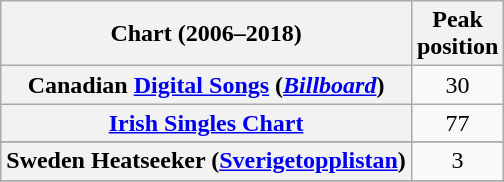<table class="wikitable sortable plainrowheaders" style="text-align:center;">
<tr>
<th scope="col">Chart (2006–2018)</th>
<th scope="col">Peak<br>position</th>
</tr>
<tr>
<th scope="row">Canadian <a href='#'>Digital Songs</a> (<em><a href='#'>Billboard</a></em>)</th>
<td>30</td>
</tr>
<tr>
<th scope="row"><a href='#'>Irish Singles Chart</a></th>
<td>77</td>
</tr>
<tr>
</tr>
<tr>
<th scope="row">Sweden Heatseeker (<a href='#'>Sverigetopplistan</a>)</th>
<td>3</td>
</tr>
<tr>
</tr>
<tr>
</tr>
</table>
